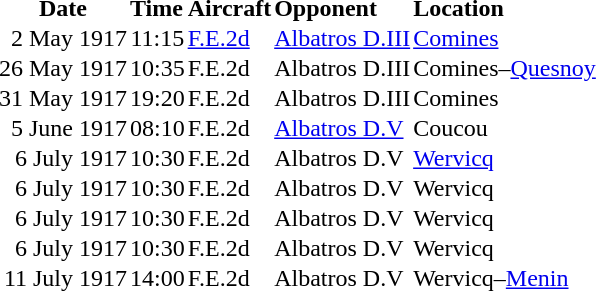<table cellpadding=0 style=text-align:left>
<tr>
<th style=text-align:center>Date</th>
<th>Time</th>
<th>Aircraft</th>
<th>Opponent</th>
<th>Location</th>
</tr>
<tr>
<td style=text-align:right>2 May 1917 </td>
<td style=text-align:center>11:15 </td>
<td><a href='#'>F.E.2d</a>  </td>
<td><a href='#'>Albatros D.III</a>  </td>
<td><a href='#'>Comines</a></td>
</tr>
<tr>
<td style=text-align:right>26 May 1917 </td>
<td style=text-align:center>10:35 </td>
<td>F.E.2d  </td>
<td>Albatros D.III  </td>
<td>Comines–<a href='#'>Quesnoy</a></td>
</tr>
<tr>
<td style=text-align:right>31 May 1917 </td>
<td style=text-align:center>19:20 </td>
<td>F.E.2d  </td>
<td>Albatros D.III  </td>
<td>Comines</td>
</tr>
<tr>
<td style=text-align:right>5 June 1917 </td>
<td style=text-align:center>08:10 </td>
<td>F.E.2d  </td>
<td><a href='#'>Albatros D.V</a>  </td>
<td>Coucou</td>
</tr>
<tr>
<td style=text-align:right>6 July 1917 </td>
<td style=text-align:center>10:30 </td>
<td>F.E.2d  </td>
<td>Albatros D.V  </td>
<td><a href='#'>Wervicq</a></td>
</tr>
<tr>
<td style=text-align:right>6 July 1917 </td>
<td style=text-align:center>10:30 </td>
<td>F.E.2d  </td>
<td>Albatros D.V  </td>
<td>Wervicq</td>
</tr>
<tr>
<td style=text-align:right>6 July 1917 </td>
<td style=text-align:center>10:30 </td>
<td>F.E.2d  </td>
<td>Albatros D.V  </td>
<td>Wervicq</td>
</tr>
<tr>
<td style=text-align:right>6 July 1917 </td>
<td style=text-align:center>10:30 </td>
<td>F.E.2d  </td>
<td>Albatros D.V  </td>
<td>Wervicq</td>
</tr>
<tr>
<td style=text-align:right>11 July 1917 </td>
<td style=text-align:center>14:00 </td>
<td>F.E.2d  </td>
<td>Albatros D.V  </td>
<td>Wervicq–<a href='#'>Menin</a></td>
</tr>
</table>
